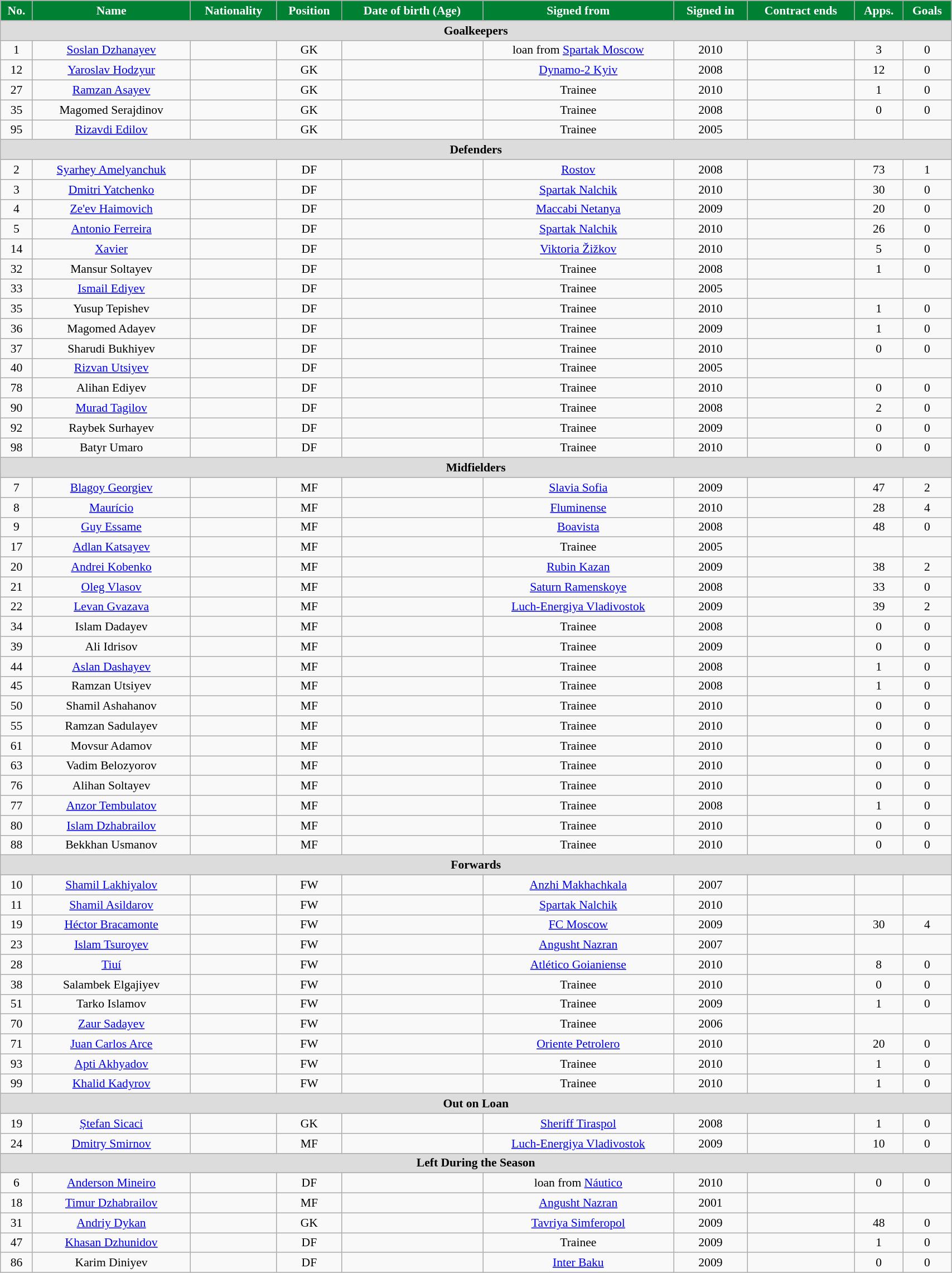<table class="wikitable"  style="text-align:center; font-size:90%; width:90%;">
<tr>
<th style="background:#008033; color:white; text-align:center;">No.</th>
<th style="background:#008033; color:white; text-align:center;">Name</th>
<th style="background:#008033; color:white; text-align:center;">Nationality</th>
<th style="background:#008033; color:white; text-align:center;">Position</th>
<th style="background:#008033; color:white; text-align:center;">Date of birth (Age)</th>
<th style="background:#008033; color:white; text-align:center;">Signed from</th>
<th style="background:#008033; color:white; text-align:center;">Signed in</th>
<th style="background:#008033; color:white; text-align:center;">Contract ends</th>
<th style="background:#008033; color:white; text-align:center;">Apps.</th>
<th style="background:#008033; color:white; text-align:center;">Goals</th>
</tr>
<tr>
<th colspan="11"  style="background:#dcdcdc; text-align:center;">Goalkeepers</th>
</tr>
<tr>
<td>1</td>
<td><a href='#'>Soslan Dzhanayev</a></td>
<td></td>
<td>GK</td>
<td></td>
<td>loan from <a href='#'>Spartak Moscow</a></td>
<td>2010</td>
<td></td>
<td>3</td>
<td>0</td>
</tr>
<tr>
<td>12</td>
<td><a href='#'>Yaroslav Hodzyur</a></td>
<td></td>
<td>GK</td>
<td></td>
<td><a href='#'>Dynamo-2 Kyiv</a></td>
<td>2008</td>
<td></td>
<td>12</td>
<td>0</td>
</tr>
<tr>
<td>27</td>
<td><a href='#'>Ramzan Asayev</a></td>
<td></td>
<td>GK</td>
<td></td>
<td>Trainee</td>
<td>2010</td>
<td></td>
<td>1</td>
<td>0</td>
</tr>
<tr>
<td>35</td>
<td>Magomed Serajdinov</td>
<td></td>
<td>GK</td>
<td></td>
<td>Trainee</td>
<td>2008</td>
<td></td>
<td>0</td>
<td>0</td>
</tr>
<tr>
<td>95</td>
<td><a href='#'>Rizavdi Edilov</a></td>
<td></td>
<td>GK</td>
<td></td>
<td>Trainee</td>
<td>2005</td>
<td></td>
<td></td>
<td></td>
</tr>
<tr>
<th colspan="11"  style="background:#dcdcdc; text-align:center;">Defenders</th>
</tr>
<tr>
<td>2</td>
<td><a href='#'>Syarhey Amelyanchuk</a></td>
<td></td>
<td>DF</td>
<td></td>
<td><a href='#'>Rostov</a></td>
<td>2008</td>
<td></td>
<td>73</td>
<td>1</td>
</tr>
<tr>
<td>3</td>
<td><a href='#'>Dmitri Yatchenko</a></td>
<td></td>
<td>DF</td>
<td></td>
<td><a href='#'>Spartak Nalchik</a></td>
<td>2010</td>
<td></td>
<td>30</td>
<td>0</td>
</tr>
<tr>
<td>4</td>
<td><a href='#'>Ze'ev Haimovich</a></td>
<td></td>
<td>DF</td>
<td></td>
<td><a href='#'>Maccabi Netanya</a></td>
<td>2009</td>
<td></td>
<td>20</td>
<td>0</td>
</tr>
<tr>
<td>5</td>
<td><a href='#'>Antonio Ferreira</a></td>
<td></td>
<td>DF</td>
<td></td>
<td><a href='#'>Spartak Nalchik</a></td>
<td>2010</td>
<td></td>
<td>26</td>
<td>0</td>
</tr>
<tr>
<td>14</td>
<td><a href='#'>Xavier</a></td>
<td></td>
<td>DF</td>
<td></td>
<td><a href='#'>Viktoria Žižkov</a></td>
<td>2010</td>
<td></td>
<td>5</td>
<td>0</td>
</tr>
<tr>
<td>32</td>
<td>Mansur Soltayev</td>
<td></td>
<td>DF</td>
<td></td>
<td>Trainee</td>
<td>2008</td>
<td></td>
<td>1</td>
<td>0</td>
</tr>
<tr>
<td>33</td>
<td><a href='#'>Ismail Ediyev</a></td>
<td></td>
<td>DF</td>
<td></td>
<td>Trainee</td>
<td>2005</td>
<td></td>
<td></td>
<td></td>
</tr>
<tr>
<td>35</td>
<td>Yusup Tepishev</td>
<td></td>
<td>DF</td>
<td></td>
<td>Trainee</td>
<td>2010</td>
<td></td>
<td>1</td>
<td>0</td>
</tr>
<tr>
<td>36</td>
<td>Magomed Adayev</td>
<td></td>
<td>DF</td>
<td></td>
<td>Trainee</td>
<td>2009</td>
<td></td>
<td>1</td>
<td>0</td>
</tr>
<tr>
<td>37</td>
<td>Sharudi Bukhiyev</td>
<td></td>
<td>DF</td>
<td></td>
<td>Trainee</td>
<td>2010</td>
<td></td>
<td>0</td>
<td>0</td>
</tr>
<tr>
<td>40</td>
<td><a href='#'>Rizvan Utsiyev</a></td>
<td></td>
<td>DF</td>
<td></td>
<td>Trainee</td>
<td>2005</td>
<td></td>
<td></td>
<td></td>
</tr>
<tr>
<td>78</td>
<td>Alihan Ediyev</td>
<td></td>
<td>DF</td>
<td></td>
<td>Trainee</td>
<td>2010</td>
<td></td>
<td>0</td>
<td>0</td>
</tr>
<tr>
<td>90</td>
<td><a href='#'>Murad Tagilov</a></td>
<td></td>
<td>DF</td>
<td></td>
<td>Trainee</td>
<td>2008</td>
<td></td>
<td>2</td>
<td>0</td>
</tr>
<tr>
<td>92</td>
<td>Raybek Surhayev</td>
<td></td>
<td>DF</td>
<td></td>
<td>Trainee</td>
<td>2009</td>
<td></td>
<td>0</td>
<td>0</td>
</tr>
<tr>
<td>98</td>
<td>Batyr Umaro</td>
<td></td>
<td>DF</td>
<td></td>
<td>Trainee</td>
<td>2010</td>
<td></td>
<td>0</td>
<td>0</td>
</tr>
<tr>
<th colspan="11"  style="background:#dcdcdc; text-align:center;">Midfielders</th>
</tr>
<tr>
<td>7</td>
<td><a href='#'>Blagoy Georgiev</a></td>
<td></td>
<td>MF</td>
<td></td>
<td><a href='#'>Slavia Sofia</a></td>
<td>2009</td>
<td></td>
<td>47</td>
<td>2</td>
</tr>
<tr>
<td>8</td>
<td><a href='#'>Maurício</a></td>
<td></td>
<td>MF</td>
<td></td>
<td><a href='#'>Fluminense</a></td>
<td>2010</td>
<td></td>
<td>28</td>
<td>4</td>
</tr>
<tr>
<td>9</td>
<td><a href='#'>Guy Essame</a></td>
<td></td>
<td>MF</td>
<td></td>
<td><a href='#'>Boavista</a></td>
<td>2008</td>
<td></td>
<td>48</td>
<td>0</td>
</tr>
<tr>
<td>17</td>
<td><a href='#'>Adlan Katsayev</a></td>
<td></td>
<td>MF</td>
<td></td>
<td>Trainee</td>
<td>2005</td>
<td></td>
<td></td>
<td></td>
</tr>
<tr>
<td>20</td>
<td><a href='#'>Andrei Kobenko</a></td>
<td></td>
<td>MF</td>
<td></td>
<td><a href='#'>Rubin Kazan</a></td>
<td>2009</td>
<td></td>
<td>38</td>
<td>2</td>
</tr>
<tr>
<td>21</td>
<td><a href='#'>Oleg Vlasov</a></td>
<td></td>
<td>MF</td>
<td></td>
<td><a href='#'>Saturn Ramenskoye</a></td>
<td>2008</td>
<td></td>
<td>33</td>
<td>0</td>
</tr>
<tr>
<td>22</td>
<td><a href='#'>Levan Gvazava</a></td>
<td></td>
<td>MF</td>
<td></td>
<td><a href='#'>Luch-Energiya Vladivostok</a></td>
<td>2009</td>
<td></td>
<td>39</td>
<td>2</td>
</tr>
<tr>
<td>34</td>
<td>Islam Dadayev</td>
<td></td>
<td>MF</td>
<td></td>
<td>Trainee</td>
<td>2008</td>
<td></td>
<td>0</td>
<td>0</td>
</tr>
<tr>
<td>39</td>
<td>Ali Idrisov</td>
<td></td>
<td>MF</td>
<td></td>
<td>Trainee</td>
<td>2009</td>
<td></td>
<td>0</td>
<td>0</td>
</tr>
<tr>
<td>44</td>
<td><a href='#'>Aslan Dashayev</a></td>
<td></td>
<td>MF</td>
<td></td>
<td>Trainee</td>
<td>2008</td>
<td></td>
<td>1</td>
<td>0</td>
</tr>
<tr>
<td>45</td>
<td>Ramzan Utsiyev</td>
<td></td>
<td>MF</td>
<td></td>
<td>Trainee</td>
<td>2008</td>
<td></td>
<td>1</td>
<td>0</td>
</tr>
<tr>
<td>50</td>
<td>Shamil Ashahanov</td>
<td></td>
<td>MF</td>
<td></td>
<td>Trainee</td>
<td>2010</td>
<td></td>
<td>0</td>
<td>0</td>
</tr>
<tr>
<td>55</td>
<td>Ramzan Sadulayev</td>
<td></td>
<td>MF</td>
<td></td>
<td>Trainee</td>
<td>2010</td>
<td></td>
<td>0</td>
<td>0</td>
</tr>
<tr>
<td>61</td>
<td>Movsur Adamov</td>
<td></td>
<td>MF</td>
<td></td>
<td>Trainee</td>
<td>2010</td>
<td></td>
<td>0</td>
<td>0</td>
</tr>
<tr>
<td>63</td>
<td>Vadim Belozyorov</td>
<td></td>
<td>MF</td>
<td></td>
<td>Trainee</td>
<td>2010</td>
<td></td>
<td>0</td>
<td>0</td>
</tr>
<tr>
<td>76</td>
<td>Alihan Soltayev</td>
<td></td>
<td>MF</td>
<td></td>
<td>Trainee</td>
<td>2010</td>
<td></td>
<td>0</td>
<td>0</td>
</tr>
<tr>
<td>77</td>
<td><a href='#'>Anzor Tembulatov</a></td>
<td></td>
<td>MF</td>
<td></td>
<td>Trainee</td>
<td>2008</td>
<td></td>
<td>1</td>
<td>0</td>
</tr>
<tr>
<td>80</td>
<td><a href='#'>Islam Dzhabrailov</a></td>
<td></td>
<td>MF</td>
<td></td>
<td>Trainee</td>
<td>2010</td>
<td></td>
<td>0</td>
<td>0</td>
</tr>
<tr>
<td>88</td>
<td>Bekkhan Usmanov</td>
<td></td>
<td>MF</td>
<td></td>
<td>Trainee</td>
<td>2010</td>
<td></td>
<td>0</td>
<td>0</td>
</tr>
<tr>
<th colspan="11"  style="background:#dcdcdc; text-align:center;">Forwards</th>
</tr>
<tr>
<td>10</td>
<td><a href='#'>Shamil Lakhiyalov</a></td>
<td></td>
<td>FW</td>
<td></td>
<td><a href='#'>Anzhi Makhachkala</a></td>
<td>2007</td>
<td></td>
<td></td>
<td></td>
</tr>
<tr>
<td>11</td>
<td><a href='#'>Shamil Asildarov</a></td>
<td></td>
<td>FW</td>
<td></td>
<td><a href='#'>Spartak Nalchik</a></td>
<td>2010</td>
<td></td>
<td></td>
<td></td>
</tr>
<tr>
<td>19</td>
<td><a href='#'>Héctor Bracamonte</a></td>
<td></td>
<td>FW</td>
<td></td>
<td><a href='#'>FC Moscow</a></td>
<td>2009</td>
<td></td>
<td>30</td>
<td>4</td>
</tr>
<tr>
<td>23</td>
<td><a href='#'>Islam Tsuroyev</a></td>
<td></td>
<td>FW</td>
<td></td>
<td><a href='#'>Angusht Nazran</a></td>
<td>2007</td>
<td></td>
<td></td>
<td></td>
</tr>
<tr>
<td>28</td>
<td><a href='#'>Tiuí</a></td>
<td></td>
<td>FW</td>
<td></td>
<td><a href='#'>Atlético Goianiense</a></td>
<td>2010</td>
<td></td>
<td>8</td>
<td>0</td>
</tr>
<tr>
<td>38</td>
<td>Salambek Elgajiyev</td>
<td></td>
<td>FW</td>
<td></td>
<td>Trainee</td>
<td>2010</td>
<td></td>
<td>0</td>
<td>0</td>
</tr>
<tr>
<td>51</td>
<td>Tarko Islamov</td>
<td></td>
<td>FW</td>
<td></td>
<td>Trainee</td>
<td>2009</td>
<td></td>
<td>1</td>
<td>0</td>
</tr>
<tr>
<td>70</td>
<td><a href='#'>Zaur Sadayev</a></td>
<td></td>
<td>FW</td>
<td></td>
<td>Trainee</td>
<td>2006</td>
<td></td>
<td></td>
<td></td>
</tr>
<tr>
<td>71</td>
<td><a href='#'>Juan Carlos Arce</a></td>
<td></td>
<td>FW</td>
<td></td>
<td><a href='#'>Oriente Petrolero</a></td>
<td>2010</td>
<td></td>
<td>20</td>
<td>0</td>
</tr>
<tr>
<td>93</td>
<td><a href='#'>Apti Akhyadov</a></td>
<td></td>
<td>FW</td>
<td></td>
<td>Trainee</td>
<td>2010</td>
<td></td>
<td>1</td>
<td>0</td>
</tr>
<tr>
<td>99</td>
<td><a href='#'>Khalid Kadyrov</a></td>
<td></td>
<td>FW</td>
<td></td>
<td>Trainee</td>
<td>2010</td>
<td></td>
<td>1</td>
<td>0</td>
</tr>
<tr>
<th colspan="11"  style="background:#dcdcdc; text-align:center;">Out on Loan</th>
</tr>
<tr>
<td>19</td>
<td><a href='#'>Ștefan Sicaci</a></td>
<td></td>
<td>GK</td>
<td></td>
<td><a href='#'>Sheriff Tiraspol</a></td>
<td>2008</td>
<td></td>
<td>1</td>
<td>0</td>
</tr>
<tr>
<td>24</td>
<td><a href='#'>Dmitry Smirnov</a></td>
<td></td>
<td>MF</td>
<td></td>
<td><a href='#'>Luch-Energiya Vladivostok</a></td>
<td>2009</td>
<td></td>
<td>10</td>
<td>0</td>
</tr>
<tr>
<th colspan="11"  style="background:#dcdcdc; text-align:center;">Left During the Season</th>
</tr>
<tr>
<td>6</td>
<td><a href='#'>Anderson Mineiro</a></td>
<td></td>
<td>DF</td>
<td></td>
<td>loan from <a href='#'>Náutico</a></td>
<td>2010</td>
<td></td>
<td>0</td>
<td>0</td>
</tr>
<tr>
<td>18</td>
<td><a href='#'>Timur Dzhabrailov</a></td>
<td></td>
<td>MF</td>
<td></td>
<td><a href='#'>Angusht Nazran</a></td>
<td>2001</td>
<td></td>
<td></td>
<td></td>
</tr>
<tr>
<td>31</td>
<td><a href='#'>Andriy Dykan</a></td>
<td></td>
<td>GK</td>
<td></td>
<td><a href='#'>Tavriya Simferopol</a></td>
<td>2009</td>
<td></td>
<td>48</td>
<td>0</td>
</tr>
<tr>
<td>47</td>
<td><a href='#'>Khasan Dzhunidov</a></td>
<td></td>
<td>DF</td>
<td></td>
<td>Trainee</td>
<td>2009</td>
<td></td>
<td>1</td>
<td>0</td>
</tr>
<tr>
<td>86</td>
<td>Karim Diniyev</td>
<td></td>
<td>DF</td>
<td></td>
<td><a href='#'>Inter Baku</a></td>
<td>2009</td>
<td></td>
<td>0</td>
<td>0</td>
</tr>
</table>
